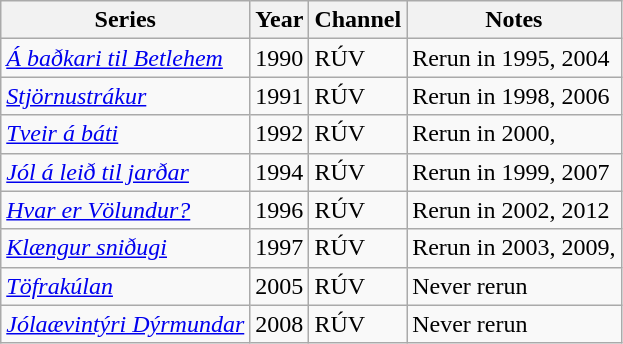<table class="wikitable sortable">
<tr>
<th>Series</th>
<th>Year</th>
<th>Channel</th>
<th>Notes</th>
</tr>
<tr>
<td><em><a href='#'>Á baðkari til Betlehem</a></em></td>
<td>1990</td>
<td>RÚV</td>
<td>Rerun in 1995, 2004</td>
</tr>
<tr>
<td><em><a href='#'>Stjörnustrákur</a></em></td>
<td>1991</td>
<td>RÚV</td>
<td>Rerun in 1998, 2006</td>
</tr>
<tr>
<td><em><a href='#'>Tveir á báti</a></em></td>
<td>1992</td>
<td>RÚV</td>
<td>Rerun in 2000,</td>
</tr>
<tr>
<td><em><a href='#'>Jól á leið til jarðar</a></em></td>
<td>1994</td>
<td>RÚV</td>
<td>Rerun in 1999, 2007</td>
</tr>
<tr>
<td><em><a href='#'>Hvar er Völundur?</a></em></td>
<td>1996</td>
<td>RÚV</td>
<td>Rerun in 2002, 2012</td>
</tr>
<tr>
<td><em><a href='#'>Klængur sniðugi</a></em></td>
<td>1997</td>
<td>RÚV</td>
<td>Rerun in 2003, 2009,</td>
</tr>
<tr>
<td><em><a href='#'>Töfrakúlan</a></em></td>
<td>2005</td>
<td>RÚV</td>
<td>Never rerun</td>
</tr>
<tr>
<td><em><a href='#'>Jólaævintýri Dýrmundar</a></em></td>
<td>2008</td>
<td>RÚV</td>
<td>Never rerun</td>
</tr>
</table>
